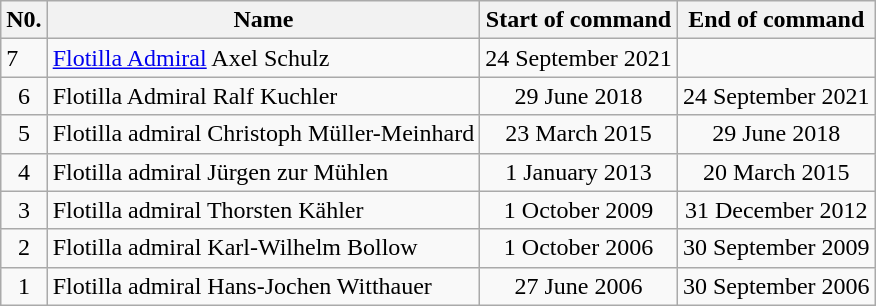<table class="wikitable">
<tr>
<th>N0.</th>
<th>Name</th>
<th>Start of command</th>
<th>End of command</th>
</tr>
<tr>
<td>7</td>
<td><a href='#'>Flotilla Admiral</a> Axel Schulz</td>
<td>24 September 2021</td>
<td></td>
</tr>
<tr>
<td align="center">6</td>
<td>Flotilla Admiral Ralf Kuchler</td>
<td align="center">29 June 2018</td>
<td align="center">24 September 2021</td>
</tr>
<tr>
<td align="center">5</td>
<td>Flotilla admiral Christoph Müller-Meinhard</td>
<td align="center">23 March 2015</td>
<td align="center">29 June 2018</td>
</tr>
<tr>
<td align="center">4</td>
<td>Flotilla admiral Jürgen zur Mühlen</td>
<td align="center">1 January 2013</td>
<td align="center">20 March 2015</td>
</tr>
<tr>
<td align="center">3</td>
<td>Flotilla admiral Thorsten Kähler</td>
<td align="center">1 October 2009</td>
<td align="center">31 December 2012</td>
</tr>
<tr>
<td align="center">2</td>
<td>Flotilla admiral Karl-Wilhelm Bollow</td>
<td align="center">1 October 2006</td>
<td align="center">30 September 2009</td>
</tr>
<tr>
<td align="center">1</td>
<td>Flotilla admiral Hans-Jochen Witthauer</td>
<td align="center">27 June 2006</td>
<td align="center">30 September 2006</td>
</tr>
</table>
